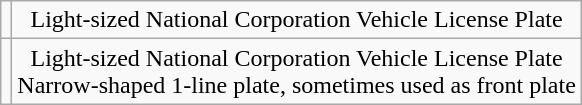<table class=wikitable style="text-align:center;">
<tr>
<td></td>
<td>Light-sized National Corporation Vehicle License Plate</td>
</tr>
<tr>
<td></td>
<td>Light-sized National Corporation Vehicle License Plate<br>Narrow-shaped 1-line plate, sometimes used as front plate</td>
</tr>
</table>
